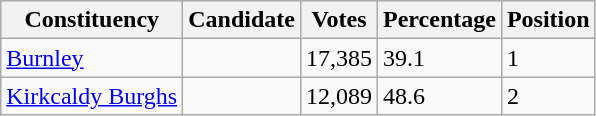<table class="wikitable sortable">
<tr>
<th>Constituency</th>
<th>Candidate</th>
<th>Votes</th>
<th>Percentage</th>
<th>Position</th>
</tr>
<tr>
<td><a href='#'>Burnley</a></td>
<td></td>
<td>17,385</td>
<td>39.1</td>
<td>1</td>
</tr>
<tr>
<td><a href='#'>Kirkcaldy Burghs</a></td>
<td></td>
<td>12,089</td>
<td>48.6</td>
<td>2</td>
</tr>
</table>
